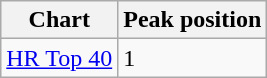<table class="wikitable">
<tr>
<th>Chart</th>
<th>Peak position</th>
</tr>
<tr>
<td><a href='#'>HR Top 40</a></td>
<td>1</td>
</tr>
</table>
